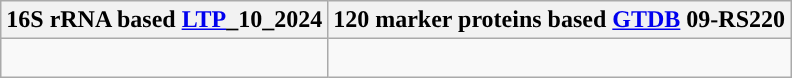<table class="wikitable">
<tr>
<th colspan=1>16S rRNA based <a href='#'>LTP</a>_10_2024</th>
<th colspan=1>120 marker proteins based <a href='#'>GTDB</a> 09-RS220</th>
</tr>
<tr>
<td style="vertical-align:top"><br></td>
<td><br></td>
</tr>
</table>
